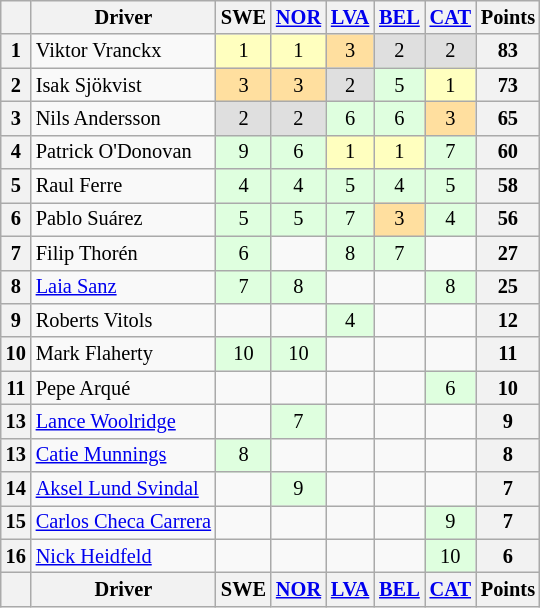<table class="wikitable" style="font-size:85%; text-align:center;">
<tr>
<th></th>
<th>Driver</th>
<th>SWE<br></th>
<th><a href='#'>NOR</a><br></th>
<th><a href='#'>LVA</a><br></th>
<th><a href='#'>BEL</a><br></th>
<th><a href='#'>CAT</a><br></th>
<th>Points</th>
</tr>
<tr>
<th>1</th>
<td align=left> Viktor Vranckx</td>
<td style="background:#ffffbf;">1</td>
<td style="background:#ffffbf;">1</td>
<td style="background:#ffdf9f;">3</td>
<td style="background:#dfdfdf;">2</td>
<td style="background:#dfdfdf;">2</td>
<th>83</th>
</tr>
<tr>
<th>2</th>
<td align="left"> Isak Sjökvist</td>
<td style="background:#ffdf9f;">3</td>
<td style="background:#ffdf9f;">3</td>
<td style="background:#dfdfdf;">2</td>
<td style="background:#dfffdf;">5</td>
<td style="background:#ffffbf;">1</td>
<th>73</th>
</tr>
<tr>
<th>3</th>
<td align="left"> Nils Andersson</td>
<td style="background:#dfdfdf;">2</td>
<td style="background:#dfdfdf;">2</td>
<td style="background:#dfffdf;">6</td>
<td style="background:#dfffdf;">6</td>
<td style="background:#ffdf9f;">3</td>
<th>65</th>
</tr>
<tr>
<th>4</th>
<td align="left"> Patrick O'Donovan</td>
<td style="background:#dfffdf;">9</td>
<td style="background:#dfffdf;">6</td>
<td style="background:#ffffbf;">1</td>
<td style="background:#ffffbf;">1</td>
<td style="background:#dfffdf;">7</td>
<th>60</th>
</tr>
<tr>
<th>5</th>
<td align="left"> Raul Ferre</td>
<td style="background:#dfffdf;">4</td>
<td style="background:#dfffdf;">4</td>
<td style="background:#dfffdf;">5</td>
<td style="background:#dfffdf;">4</td>
<td style="background:#dfffdf;">5</td>
<th>58</th>
</tr>
<tr>
<th>6</th>
<td align="left"> Pablo Suárez</td>
<td style="background:#dfffdf;">5</td>
<td style="background:#dfffdf;">5</td>
<td style="background:#dfffdf;">7</td>
<td style="background:#ffdf9f;">3</td>
<td style="background:#dfffdf;">4</td>
<th>56</th>
</tr>
<tr>
<th>7</th>
<td align="left"> Filip Thorén</td>
<td style="background:#dfffdf;">6</td>
<td></td>
<td style="background:#dfffdf;">8</td>
<td style="background:#dfffdf;">7</td>
<td></td>
<th>27</th>
</tr>
<tr>
<th>8</th>
<td align="left"> <a href='#'>Laia Sanz</a></td>
<td style="background:#dfffdf;">7</td>
<td style="background:#dfffdf;">8</td>
<td></td>
<td></td>
<td style="background:#dfffdf;">8</td>
<th>25</th>
</tr>
<tr>
<th>9</th>
<td align="left"> Roberts Vitols</td>
<td></td>
<td></td>
<td style="background:#dfffdf;">4</td>
<td></td>
<td></td>
<th>12</th>
</tr>
<tr>
<th>10</th>
<td align="left"> Mark Flaherty</td>
<td style="background:#dfffdf;">10</td>
<td style="background:#dfffdf;">10</td>
<td></td>
<td></td>
<td></td>
<th>11</th>
</tr>
<tr>
<th>11</th>
<td align="left"> Pepe Arqué</td>
<td></td>
<td></td>
<td></td>
<td></td>
<td style="background:#dfffdf;">6</td>
<th>10</th>
</tr>
<tr>
<th>13</th>
<td align="left"> <a href='#'>Lance Woolridge</a></td>
<td></td>
<td style="background:#dfffdf;">7</td>
<td></td>
<td></td>
<td></td>
<th>9</th>
</tr>
<tr>
<th>13</th>
<td align="left"> <a href='#'>Catie Munnings</a></td>
<td style="background:#dfffdf;">8</td>
<td></td>
<td></td>
<td></td>
<td></td>
<th>8</th>
</tr>
<tr>
<th>14</th>
<td align="left"> <a href='#'>Aksel Lund Svindal</a></td>
<td></td>
<td style="background:#dfffdf;">9</td>
<td></td>
<td></td>
<td></td>
<th>7</th>
</tr>
<tr>
<th>15</th>
<td align="left"> <a href='#'>Carlos Checa Carrera</a></td>
<td></td>
<td></td>
<td></td>
<td></td>
<td style="background:#dfffdf;">9</td>
<th>7</th>
</tr>
<tr>
<th>16</th>
<td align="left"> <a href='#'>Nick Heidfeld</a></td>
<td></td>
<td></td>
<td></td>
<td></td>
<td style="background:#dfffdf;">10</td>
<th>6</th>
</tr>
<tr>
<th></th>
<th>Driver</th>
<th>SWE<br></th>
<th><a href='#'>NOR</a><br></th>
<th><a href='#'>LVA</a><br></th>
<th><a href='#'>BEL</a><br></th>
<th><a href='#'>CAT</a><br></th>
<th>Points</th>
</tr>
</table>
